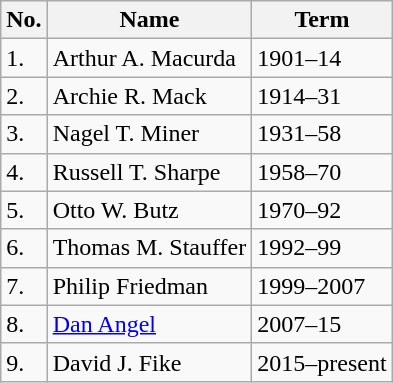<table class="wikitable">
<tr>
<th>No.</th>
<th>Name</th>
<th>Term</th>
</tr>
<tr>
<td>1.</td>
<td>Arthur A. Macurda</td>
<td>1901–14</td>
</tr>
<tr>
<td>2.</td>
<td>Archie R. Mack</td>
<td>1914–31</td>
</tr>
<tr>
<td>3.</td>
<td>Nagel T. Miner</td>
<td>1931–58</td>
</tr>
<tr>
<td>4.</td>
<td>Russell T. Sharpe</td>
<td>1958–70</td>
</tr>
<tr>
<td>5.</td>
<td>Otto W. Butz</td>
<td>1970–92</td>
</tr>
<tr>
<td>6.</td>
<td>Thomas M. Stauffer</td>
<td>1992–99</td>
</tr>
<tr>
<td>7.</td>
<td>Philip Friedman</td>
<td>1999–2007</td>
</tr>
<tr>
<td>8.</td>
<td><a href='#'>Dan Angel</a></td>
<td>2007–15</td>
</tr>
<tr>
<td>9.</td>
<td>David J. Fike</td>
<td>2015–present</td>
</tr>
</table>
